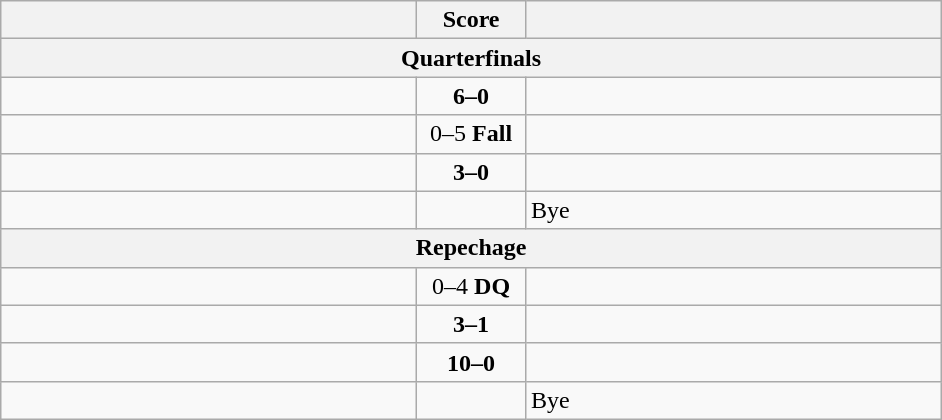<table class="wikitable" style="text-align: left;">
<tr>
<th align="right" width="270"></th>
<th width="65">Score</th>
<th align="left" width="270"></th>
</tr>
<tr>
<th colspan="3">Quarterfinals</th>
</tr>
<tr>
<td><strong></strong></td>
<td align=center><strong>6–0</strong></td>
<td></td>
</tr>
<tr>
<td></td>
<td align=center>0–5 <strong>Fall</strong></td>
<td><strong></strong></td>
</tr>
<tr>
<td><strong></strong></td>
<td align=center><strong>3–0</strong></td>
<td></td>
</tr>
<tr>
<td><strong></strong></td>
<td align="center"></td>
<td>Bye</td>
</tr>
<tr>
<th colspan="3">Repechage</th>
</tr>
<tr>
<td></td>
<td align=center>0–4 <strong>DQ</strong></td>
<td><strong></strong></td>
</tr>
<tr>
<td><strong></strong></td>
<td align=center><strong>3–1</strong></td>
<td></td>
</tr>
<tr>
<td><strong></strong></td>
<td align=center><strong>10–0</strong></td>
<td></td>
</tr>
<tr>
<td><strong></strong></td>
<td align="center"></td>
<td>Bye</td>
</tr>
</table>
